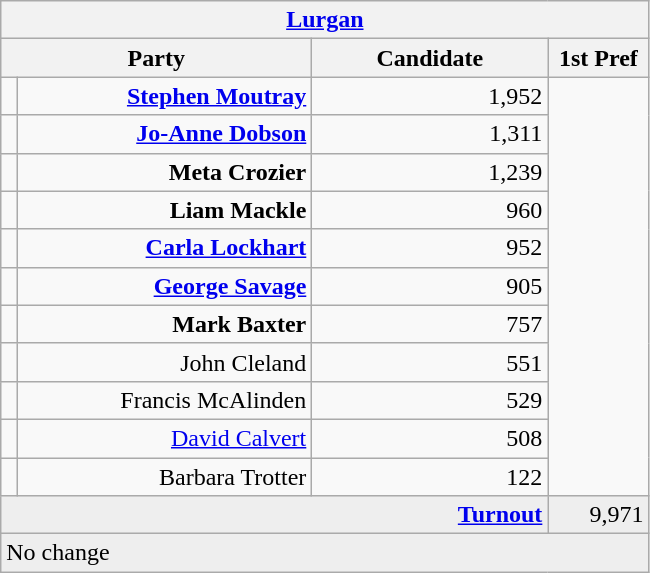<table class="wikitable">
<tr>
<th colspan="4" align="center"><a href='#'>Lurgan</a></th>
</tr>
<tr>
<th colspan="2" align="center" width=200>Party</th>
<th width=150>Candidate</th>
<th width=60>1st Pref</th>
</tr>
<tr>
<td></td>
<td align="right"><strong><a href='#'>Stephen Moutray</a></strong></td>
<td align="right">1,952</td>
</tr>
<tr>
<td></td>
<td align="right"><strong><a href='#'>Jo-Anne Dobson</a></strong></td>
<td align="right">1,311</td>
</tr>
<tr>
<td></td>
<td align="right"><strong>Meta Crozier</strong></td>
<td align="right">1,239</td>
</tr>
<tr>
<td></td>
<td align="right"><strong>Liam Mackle</strong></td>
<td align="right">960</td>
</tr>
<tr>
<td></td>
<td align="right"><strong><a href='#'>Carla Lockhart</a></strong></td>
<td align="right">952</td>
</tr>
<tr>
<td></td>
<td align="right"><strong><a href='#'>George Savage</a></strong></td>
<td align="right">905</td>
</tr>
<tr>
<td></td>
<td align="right"><strong>Mark Baxter</strong></td>
<td align="right">757</td>
</tr>
<tr>
<td></td>
<td align="right">John Cleland</td>
<td align="right">551</td>
</tr>
<tr>
<td></td>
<td align="right">Francis McAlinden</td>
<td align="right">529</td>
</tr>
<tr>
<td></td>
<td align="right"><a href='#'>David Calvert</a></td>
<td align="right">508</td>
</tr>
<tr>
<td></td>
<td align="right">Barbara Trotter</td>
<td align="right">122</td>
</tr>
<tr bgcolor="EEEEEE">
<td colspan=3 align="right"><strong><a href='#'>Turnout</a></strong></td>
<td align="right">9,971</td>
</tr>
<tr>
<td colspan=4 bgcolor="EEEEEE">No change</td>
</tr>
</table>
